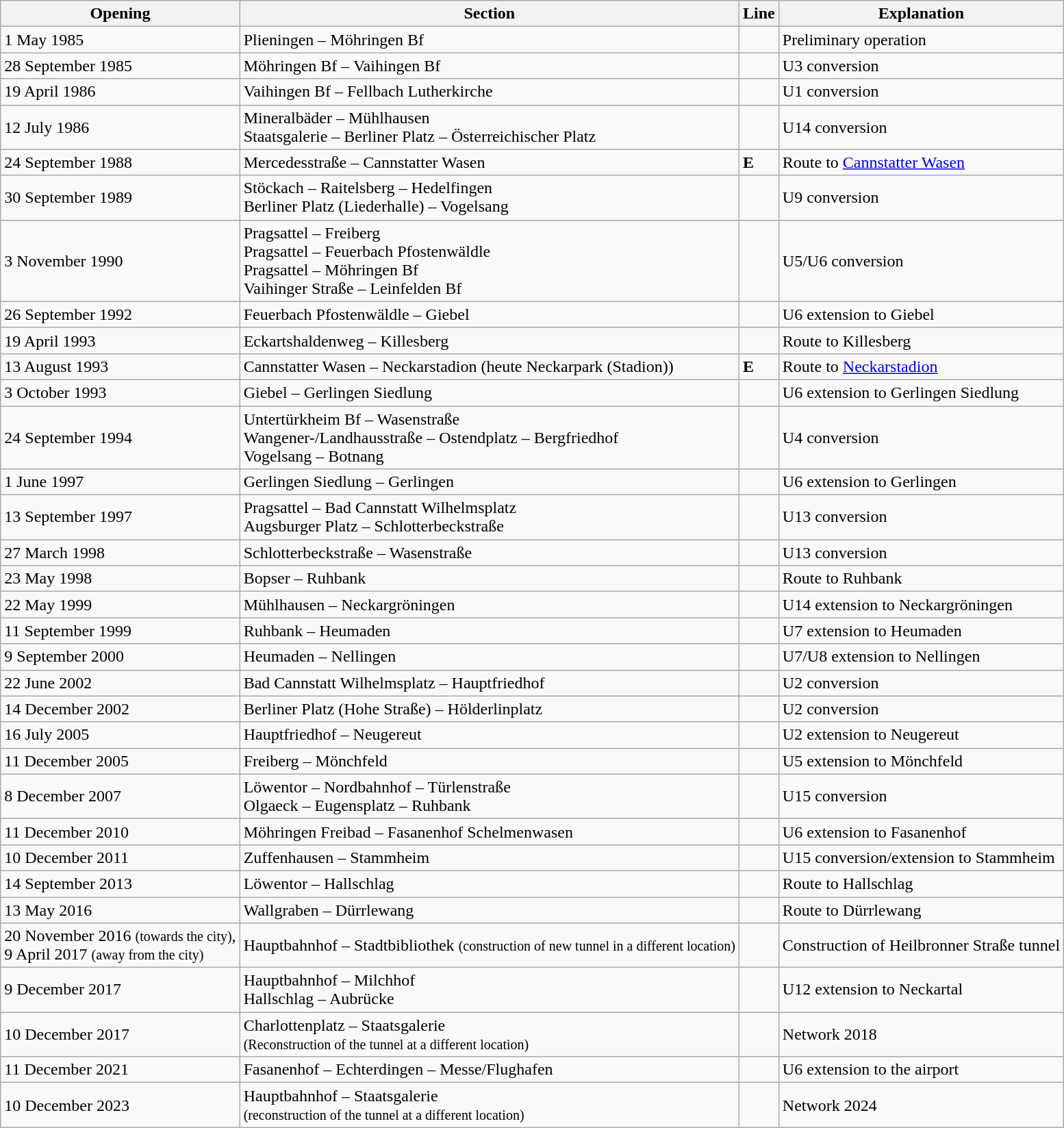<table class="wikitable">
<tr>
<th>Opening</th>
<th>Section</th>
<th>Line</th>
<th>Explanation</th>
</tr>
<tr>
<td>1 May 1985</td>
<td>Plieningen – Möhringen Bf</td>
<td></td>
<td>Preliminary operation</td>
</tr>
<tr>
<td>28 September 1985</td>
<td>Möhringen Bf – Vaihingen Bf</td>
<td></td>
<td>U3 conversion</td>
</tr>
<tr>
<td>19 April 1986</td>
<td>Vaihingen Bf – Fellbach Lutherkirche</td>
<td></td>
<td>U1 conversion</td>
</tr>
<tr>
<td>12 July 1986</td>
<td>Mineralbäder – Mühlhausen<br>Staatsgalerie – Berliner Platz – Österreichischer Platz</td>
<td></td>
<td>U14 conversion</td>
</tr>
<tr>
<td>24 September 1988</td>
<td>Mercedesstraße – Cannstatter Wasen</td>
<td><strong>E</strong></td>
<td>Route to <a href='#'>Cannstatter Wasen</a></td>
</tr>
<tr>
<td>30 September 1989</td>
<td>Stöckach – Raitelsberg – Hedelfingen<br>Berliner Platz (Liederhalle) – Vogelsang</td>
<td></td>
<td>U9 conversion</td>
</tr>
<tr>
<td>3 November 1990</td>
<td>Pragsattel – Freiberg<br>Pragsattel – Feuerbach Pfostenwäldle<br>Pragsattel – Möhringen Bf<br>Vaihinger Straße – Leinfelden Bf</td>
<td> </td>
<td>U5/U6 conversion</td>
</tr>
<tr>
<td>26 September 1992</td>
<td>Feuerbach Pfostenwäldle – Giebel</td>
<td></td>
<td>U6 extension to Giebel</td>
</tr>
<tr>
<td>19 April 1993</td>
<td>Eckartshaldenweg – Killesberg</td>
<td></td>
<td>Route to Killesberg</td>
</tr>
<tr>
<td>13 August 1993</td>
<td>Cannstatter Wasen – Neckarstadion (heute Neckarpark (Stadion))</td>
<td><strong>E</strong></td>
<td>Route to <a href='#'>Neckarstadion</a></td>
</tr>
<tr>
<td>3 October 1993</td>
<td>Giebel – Gerlingen Siedlung</td>
<td></td>
<td>U6 extension to Gerlingen Siedlung</td>
</tr>
<tr>
<td>24 September 1994</td>
<td>Untertürkheim Bf – Wasenstraße<br>Wangener-/Landhausstraße – Ostendplatz – Bergfriedhof<br>Vogelsang – Botnang</td>
<td></td>
<td>U4 conversion</td>
</tr>
<tr>
<td>1 June 1997</td>
<td>Gerlingen Siedlung – Gerlingen</td>
<td></td>
<td>U6 extension to Gerlingen</td>
</tr>
<tr>
<td>13 September 1997</td>
<td>Pragsattel – Bad Cannstatt Wilhelmsplatz<br>Augsburger Platz – Schlotterbeckstraße</td>
<td></td>
<td>U13 conversion</td>
</tr>
<tr>
<td>27 March 1998</td>
<td>Schlotterbeckstraße – Wasenstraße</td>
<td></td>
<td>U13 conversion</td>
</tr>
<tr>
<td>23 May 1998</td>
<td>Bopser – Ruhbank</td>
<td></td>
<td>Route to Ruhbank</td>
</tr>
<tr>
<td>22 May 1999</td>
<td>Mühlhausen – Neckargröningen</td>
<td></td>
<td>U14 extension to Neckargröningen</td>
</tr>
<tr>
<td>11 September 1999</td>
<td>Ruhbank – Heumaden</td>
<td></td>
<td>U7 extension to Heumaden</td>
</tr>
<tr>
<td>9 September 2000</td>
<td>Heumaden – Nellingen</td>
<td> </td>
<td>U7/U8 extension to Nellingen</td>
</tr>
<tr>
<td>22 June 2002</td>
<td>Bad Cannstatt Wilhelmsplatz – Hauptfriedhof</td>
<td></td>
<td>U2 conversion</td>
</tr>
<tr>
<td>14 December 2002</td>
<td>Berliner Platz (Hohe Straße) – Hölderlinplatz</td>
<td></td>
<td>U2 conversion</td>
</tr>
<tr>
<td>16 July 2005</td>
<td>Hauptfriedhof – Neugereut</td>
<td></td>
<td>U2 extension to Neugereut</td>
</tr>
<tr>
<td>11 December 2005</td>
<td>Freiberg – Mönchfeld</td>
<td></td>
<td>U5 extension to Mönchfeld</td>
</tr>
<tr>
<td>8 December 2007</td>
<td>Löwentor – Nordbahnhof – Türlenstraße<br>Olgaeck – Eugensplatz – Ruhbank</td>
<td></td>
<td>U15 conversion</td>
</tr>
<tr>
<td>11 December 2010</td>
<td>Möhringen Freibad – Fasanenhof Schelmenwasen</td>
<td></td>
<td>U6 extension to Fasanenhof</td>
</tr>
<tr>
<td>10 December 2011</td>
<td>Zuffenhausen – Stammheim</td>
<td></td>
<td>U15 conversion/extension to Stammheim</td>
</tr>
<tr>
<td>14 September 2013</td>
<td>Löwentor – Hallschlag</td>
<td></td>
<td>Route to Hallschlag</td>
</tr>
<tr>
<td>13 May 2016</td>
<td>Wallgraben – Dürrlewang</td>
<td></td>
<td>Route to Dürrlewang</td>
</tr>
<tr>
<td>20 November 2016 <small>(towards the city)</small>,<br>9 April 2017 <small>(away from the city)</small></td>
<td>Hauptbahnhof – Stadtbibliothek <small>(construction of new tunnel in a different location)</small></td>
<td>    </td>
<td>Construction of Heilbronner Straße tunnel</td>
</tr>
<tr>
<td>9 December 2017</td>
<td>Hauptbahnhof – Milchhof<br>Hallschlag – Aubrücke</td>
<td></td>
<td>U12 extension to Neckartal</td>
</tr>
<tr>
<td>10 December 2017</td>
<td>Charlottenplatz – Staatsgalerie<br><small>(Reconstruction of the tunnel at a different location)</small></td>
<td>  <br>  </td>
<td>Network 2018</td>
</tr>
<tr>
<td>11 December 2021</td>
<td>Fasanenhof –  Echterdingen – Messe/Flughafen</td>
<td></td>
<td>U6 extension to the airport</td>
</tr>
<tr>
<td>10 December 2023</td>
<td>Hauptbahnhof – Staatsgalerie<br><small>(reconstruction of the tunnel at a different location)</small></td>
<td>  </td>
<td>Network 2024</td>
</tr>
</table>
